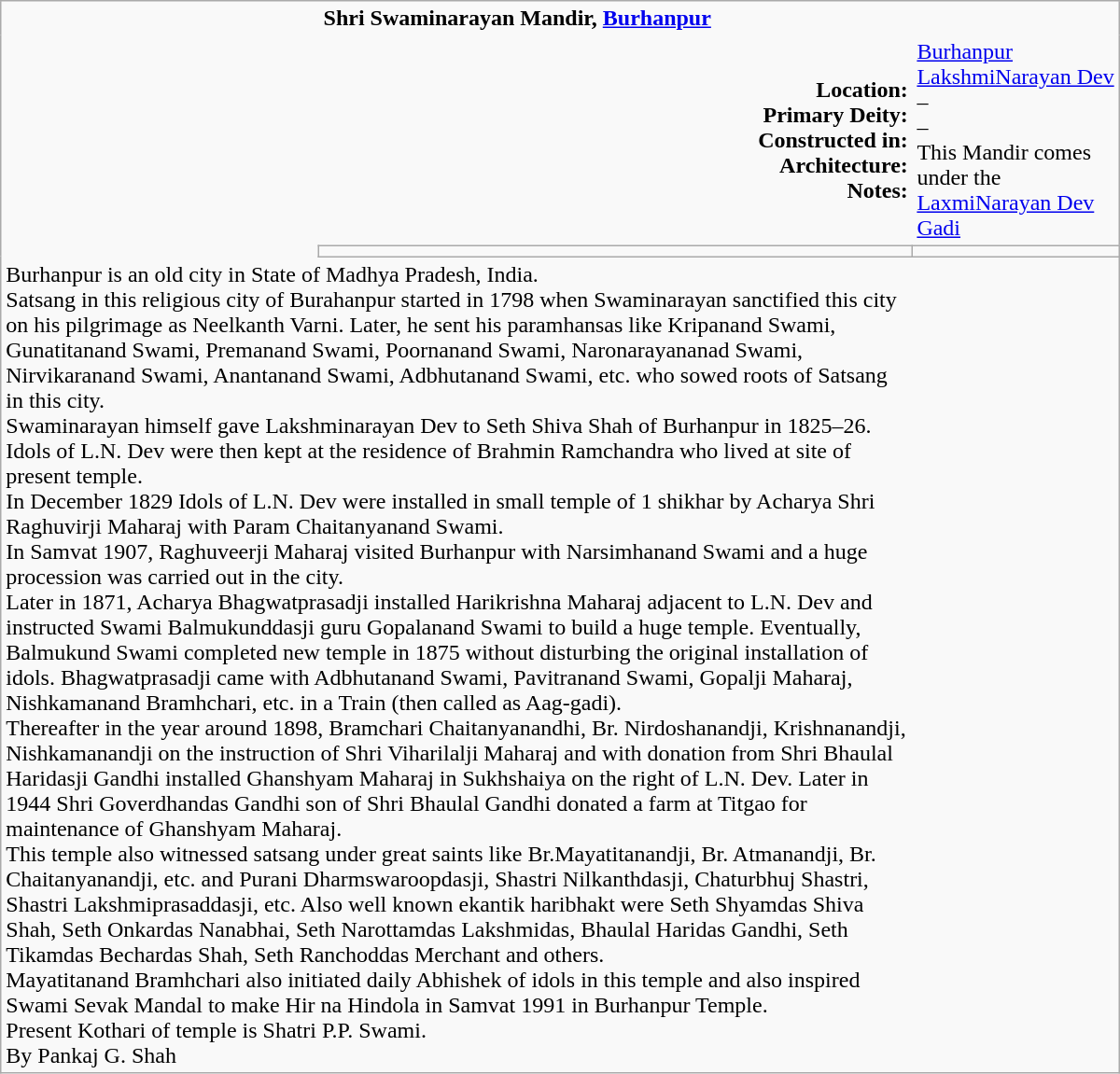<table class="wikitable plain" border="0" width="800">
<tr>
</tr>
<tr>
<td width="220px" rowspan="3" style="border:none;"><br>  <br></td>
<td valign="top" colspan=2 style="border:none;"><strong>Shri Swaminarayan Mandir, <a href='#'>Burhanpur</a></strong></td>
</tr>
<tr>
<td valign="left" style="text-align:right; border:none;"><strong>Location:</strong><br><strong>Primary Deity:</strong><br><strong>Constructed in:</strong><br><strong>Architecture:</strong><br><strong>Notes:</strong></td>
<td valign="left" style="border:none;"><a href='#'>Burhanpur</a> <br><a href='#'>LakshmiNarayan Dev</a> <br>– <br>– <br>This Mandir comes under the <a href='#'>LaxmiNarayan Dev Gadi</a></td>
</tr>
<tr>
<td></td>
<td></td>
</tr>
<tr>
<td valign="top" colspan=2 style="border:none;">Burhanpur is an old city in State of Madhya Pradesh, India.<br>Satsang in this religious city of Burahanpur started in 1798 when Swaminarayan sanctified this city on his pilgrimage as Neelkanth Varni. Later, he sent his paramhansas like Kripanand Swami, Gunatitanand Swami, Premanand Swami, Poornanand Swami, Naronarayananad Swami, Nirvikaranand Swami, Anantanand Swami, Adbhutanand Swami, etc. who sowed roots of Satsang in this city.<br>Swaminarayan himself gave Lakshminarayan Dev to Seth Shiva Shah of Burhanpur in 1825–26. Idols of L.N. Dev were then kept at the residence of Brahmin Ramchandra who lived at site of present temple.<br>In December 1829 Idols of L.N. Dev were installed in small temple of 1 shikhar by Acharya Shri Raghuvirji Maharaj with Param Chaitanyanand Swami.<br>In Samvat 1907, Raghuveerji Maharaj visited Burhanpur with Narsimhanand Swami and a huge procession was carried out in the city.<br>Later in 1871, Acharya Bhagwatprasadji installed Harikrishna Maharaj adjacent to L.N. Dev and instructed Swami Balmukunddasji guru Gopalanand Swami to build a huge temple. Eventually, Balmukund Swami completed new temple in 1875 without disturbing the original installation of idols. Bhagwatprasadji came with Adbhutanand Swami, Pavitranand Swami, Gopalji Maharaj, Nishkamanand Bramhchari, etc. in a Train (then called as Aag-gadi).<br>Thereafter in the year around 1898, Bramchari Chaitanyanandhi, Br. Nirdoshanandji, Krishnanandji, Nishkamanandji on the instruction of Shri Viharilalji Maharaj and with donation from Shri Bhaulal Haridasji Gandhi installed Ghanshyam Maharaj in Sukhshaiya on the right of L.N. Dev. Later in 1944 Shri Goverdhandas Gandhi son of Shri Bhaulal Gandhi donated a farm at Titgao for maintenance of Ghanshyam Maharaj.<br>This temple also witnessed satsang under great saints like Br.Mayatitanandji, Br. Atmanandji, Br. Chaitanyanandji, etc. and Purani Dharmswaroopdasji, Shastri Nilkanthdasji, Chaturbhuj Shastri, Shastri Lakshmiprasaddasji, etc. Also well known ekantik haribhakt were Seth Shyamdas Shiva Shah, Seth Onkardas Nanabhai, Seth Narottamdas Lakshmidas, Bhaulal Haridas Gandhi, Seth Tikamdas Bechardas Shah, Seth Ranchoddas Merchant and others.<br>Mayatitanand Bramhchari also initiated daily Abhishek of idols in this temple and also inspired Swami Sevak Mandal to make Hir na Hindola in Samvat 1991 in Burhanpur Temple.<br>Present Kothari of temple is Shatri P.P. Swami.<br>By Pankaj G. Shah</td>
</tr>
</table>
